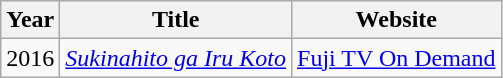<table class="wikitable">
<tr>
<th>Year</th>
<th>Title</th>
<th>Website</th>
</tr>
<tr>
<td>2016</td>
<td><em><a href='#'>Sukinahito ga Iru Koto</a></em></td>
<td><a href='#'>Fuji TV On Demand</a></td>
</tr>
</table>
